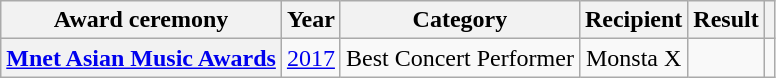<table class="wikitable plainrowheaders" style="text-align:center;">
<tr>
<th scope="col">Award ceremony</th>
<th scope="col">Year</th>
<th scope="col">Category</th>
<th scope="col">Recipient</th>
<th scope="col">Result</th>
<th scope="col" class="unsortable"></th>
</tr>
<tr>
<th scope="row"><a href='#'>Mnet Asian Music Awards</a></th>
<td><a href='#'>2017</a></td>
<td>Best Concert Performer</td>
<td>Monsta X</td>
<td></td>
<td></td>
</tr>
</table>
